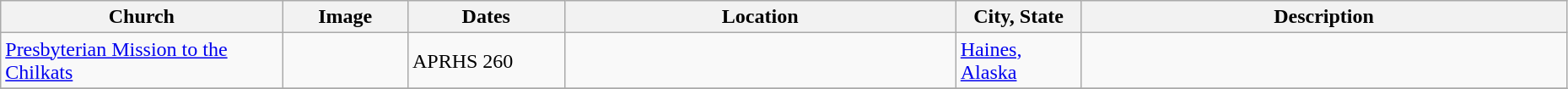<table class="wikitable sortable" style="width:98%">
<tr>
<th width = 18%><strong>Church</strong></th>
<th width = 8% class="unsortable"><strong>Image</strong></th>
<th width = 10%><strong>Dates</strong></th>
<th width = 25%><strong>Location</strong></th>
<th width = 8%><strong>City, State</strong></th>
<th class="unsortable"><strong>Description</strong></th>
</tr>
<tr>
<td><a href='#'>Presbyterian Mission to the Chilkats</a></td>
<td></td>
<td>APRHS 260</td>
<td></td>
<td><a href='#'>Haines, Alaska</a></td>
<td></td>
</tr>
<tr>
</tr>
</table>
